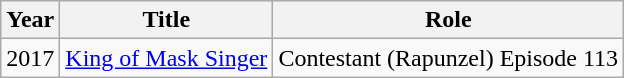<table class="wikitable">
<tr>
<th>Year</th>
<th>Title</th>
<th>Role</th>
</tr>
<tr>
<td>2017</td>
<td><a href='#'>King of Mask Singer</a></td>
<td>Contestant (Rapunzel) Episode 113</td>
</tr>
</table>
